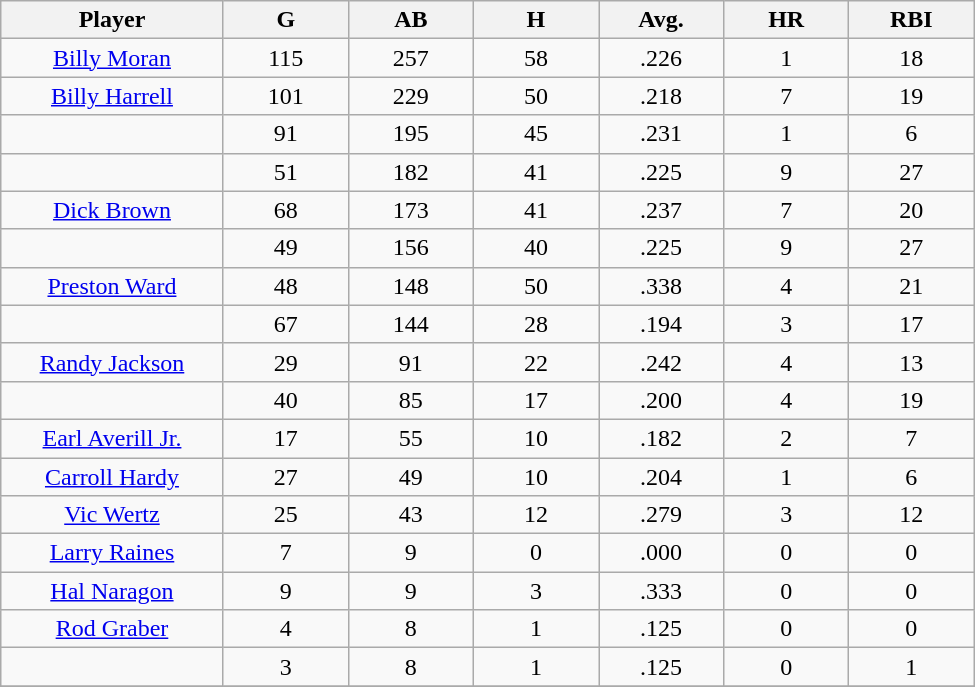<table class="wikitable sortable">
<tr>
<th bgcolor="#DDDDFF" width="16%">Player</th>
<th bgcolor="#DDDDFF" width="9%">G</th>
<th bgcolor="#DDDDFF" width="9%">AB</th>
<th bgcolor="#DDDDFF" width="9%">H</th>
<th bgcolor="#DDDDFF" width="9%">Avg.</th>
<th bgcolor="#DDDDFF" width="9%">HR</th>
<th bgcolor="#DDDDFF" width="9%">RBI</th>
</tr>
<tr align="center">
<td><a href='#'>Billy Moran</a></td>
<td>115</td>
<td>257</td>
<td>58</td>
<td>.226</td>
<td>1</td>
<td>18</td>
</tr>
<tr align=center>
<td><a href='#'>Billy Harrell</a></td>
<td>101</td>
<td>229</td>
<td>50</td>
<td>.218</td>
<td>7</td>
<td>19</td>
</tr>
<tr align=center>
<td></td>
<td>91</td>
<td>195</td>
<td>45</td>
<td>.231</td>
<td>1</td>
<td>6</td>
</tr>
<tr align="center">
<td></td>
<td>51</td>
<td>182</td>
<td>41</td>
<td>.225</td>
<td>9</td>
<td>27</td>
</tr>
<tr align="center">
<td><a href='#'>Dick Brown</a></td>
<td>68</td>
<td>173</td>
<td>41</td>
<td>.237</td>
<td>7</td>
<td>20</td>
</tr>
<tr align=center>
<td></td>
<td>49</td>
<td>156</td>
<td>40</td>
<td>.225</td>
<td>9</td>
<td>27</td>
</tr>
<tr align="center">
<td><a href='#'>Preston Ward</a></td>
<td>48</td>
<td>148</td>
<td>50</td>
<td>.338</td>
<td>4</td>
<td>21</td>
</tr>
<tr align=center>
<td></td>
<td>67</td>
<td>144</td>
<td>28</td>
<td>.194</td>
<td>3</td>
<td>17</td>
</tr>
<tr align="center">
<td><a href='#'>Randy Jackson</a></td>
<td>29</td>
<td>91</td>
<td>22</td>
<td>.242</td>
<td>4</td>
<td>13</td>
</tr>
<tr align=center>
<td></td>
<td>40</td>
<td>85</td>
<td>17</td>
<td>.200</td>
<td>4</td>
<td>19</td>
</tr>
<tr align="center">
<td><a href='#'>Earl Averill Jr.</a></td>
<td>17</td>
<td>55</td>
<td>10</td>
<td>.182</td>
<td>2</td>
<td>7</td>
</tr>
<tr align=center>
<td><a href='#'>Carroll Hardy</a></td>
<td>27</td>
<td>49</td>
<td>10</td>
<td>.204</td>
<td>1</td>
<td>6</td>
</tr>
<tr align=center>
<td><a href='#'>Vic Wertz</a></td>
<td>25</td>
<td>43</td>
<td>12</td>
<td>.279</td>
<td>3</td>
<td>12</td>
</tr>
<tr align=center>
<td><a href='#'>Larry Raines</a></td>
<td>7</td>
<td>9</td>
<td>0</td>
<td>.000</td>
<td>0</td>
<td>0</td>
</tr>
<tr align=center>
<td><a href='#'>Hal Naragon</a></td>
<td>9</td>
<td>9</td>
<td>3</td>
<td>.333</td>
<td>0</td>
<td>0</td>
</tr>
<tr align=center>
<td><a href='#'>Rod Graber</a></td>
<td>4</td>
<td>8</td>
<td>1</td>
<td>.125</td>
<td>0</td>
<td>0</td>
</tr>
<tr align=center>
<td></td>
<td>3</td>
<td>8</td>
<td>1</td>
<td>.125</td>
<td>0</td>
<td>1</td>
</tr>
<tr align="center">
</tr>
</table>
